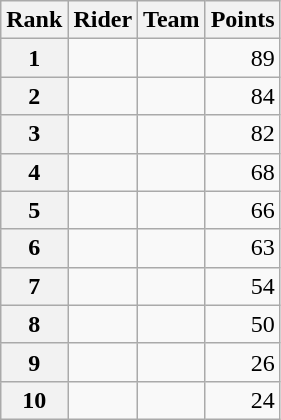<table class="wikitable">
<tr>
<th scope="col">Rank</th>
<th scope="col">Rider</th>
<th scope="col">Team</th>
<th scope="col">Points</th>
</tr>
<tr>
<th scope="row">1</th>
<td> </td>
<td></td>
<td style="text-align:right;">89</td>
</tr>
<tr>
<th scope="row">2</th>
<td></td>
<td></td>
<td style="text-align:right;">84</td>
</tr>
<tr>
<th scope="row">3</th>
<td>  </td>
<td></td>
<td style="text-align:right;">82</td>
</tr>
<tr>
<th scope="row">4</th>
<td> </td>
<td></td>
<td style="text-align:right;">68</td>
</tr>
<tr>
<th scope="row">5</th>
<td> </td>
<td></td>
<td style="text-align:right;">66</td>
</tr>
<tr>
<th scope="row">6</th>
<td></td>
<td></td>
<td style="text-align:right;">63</td>
</tr>
<tr>
<th scope="row">7</th>
<td></td>
<td></td>
<td style="text-align:right;">54</td>
</tr>
<tr>
<th scope="row">8</th>
<td></td>
<td></td>
<td style="text-align:right;">50</td>
</tr>
<tr>
<th scope="row">9</th>
<td></td>
<td></td>
<td style="text-align:right;">26</td>
</tr>
<tr>
<th scope="row">10</th>
<td></td>
<td></td>
<td style="text-align:right;">24</td>
</tr>
</table>
